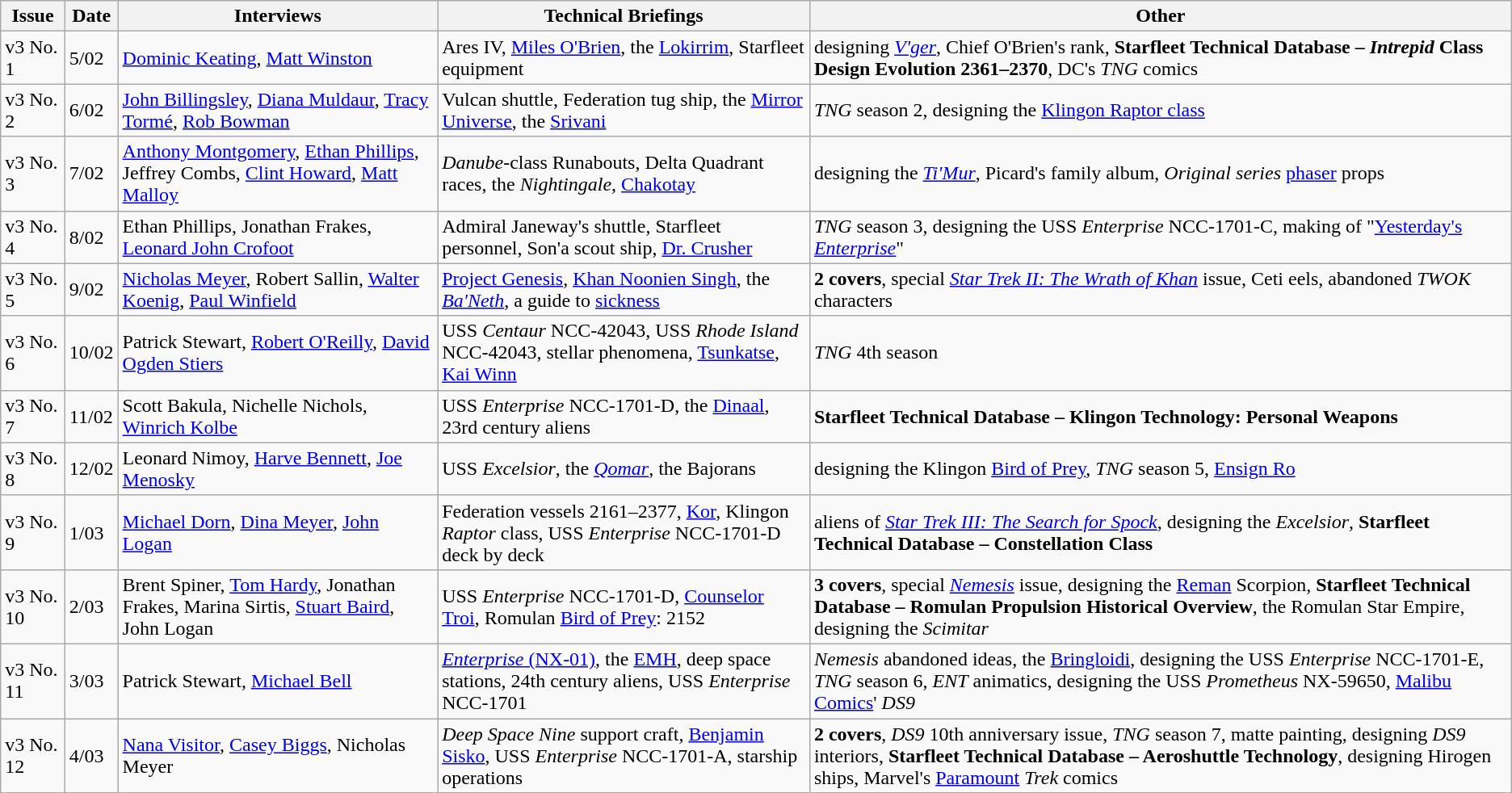<table class="wikitable">
<tr>
<th>Issue</th>
<th>Date</th>
<th>Interviews</th>
<th>Technical Briefings</th>
<th>Other</th>
</tr>
<tr>
<td>v3 No. 1</td>
<td>5/02</td>
<td><a href='#'>Dominic Keating</a>, <a href='#'>Matt Winston</a></td>
<td>Ares IV, <a href='#'>Miles O'Brien</a>, the <a href='#'>Lokirrim</a>, Starfleet equipment</td>
<td>designing <em><a href='#'>V'ger</a></em>, Chief O'Brien's rank, <strong>Starfleet Technical Database – <em>Intrepid</em> Class Design Evolution 2361–2370</strong>, DC's <em>TNG</em> comics</td>
</tr>
<tr>
<td>v3 No. 2</td>
<td>6/02</td>
<td><a href='#'>John Billingsley</a>, <a href='#'>Diana Muldaur</a>, <a href='#'>Tracy Tormé</a>, <a href='#'>Rob Bowman</a></td>
<td>Vulcan shuttle, Federation tug ship, the <a href='#'>Mirror Universe</a>, the <a href='#'>Srivani</a></td>
<td><em>TNG</em> season 2, designing the <a href='#'>Klingon Raptor class</a></td>
</tr>
<tr>
<td>v3 No. 3</td>
<td>7/02</td>
<td><a href='#'>Anthony Montgomery</a>, <a href='#'>Ethan Phillips</a>, Jeffrey Combs, <a href='#'>Clint Howard</a>, <a href='#'>Matt Malloy</a></td>
<td><em>Danube</em>-class Runabouts, Delta Quadrant races, the <em>Nightingale</em>, <a href='#'>Chakotay</a></td>
<td>designing the <em><a href='#'>Ti'Mur</a></em>, Picard's family album, <em>Original series</em> <a href='#'>phaser</a> props</td>
</tr>
<tr>
<td>v3 No. 4</td>
<td>8/02</td>
<td>Ethan Phillips, Jonathan Frakes, <a href='#'>Leonard John Crofoot</a></td>
<td>Admiral Janeway's shuttle, Starfleet personnel, Son'a scout ship, <a href='#'>Dr. Crusher</a></td>
<td><em>TNG</em> season 3, designing the USS <em>Enterprise</em> NCC-1701-C, making of "<a href='#'>Yesterday's <em>Enterprise</em></a>"</td>
</tr>
<tr>
<td>v3 No. 5</td>
<td>9/02</td>
<td><a href='#'>Nicholas Meyer</a>, Robert Sallin, <a href='#'>Walter Koenig</a>, <a href='#'>Paul Winfield</a></td>
<td><a href='#'>Project Genesis</a>, <a href='#'>Khan Noonien Singh</a>, the <em><a href='#'>Ba'Neth</a></em>, a guide to <a href='#'>sickness</a></td>
<td><strong>2 covers</strong>, special <em><a href='#'>Star Trek II: The Wrath of Khan</a></em> issue, Ceti eels, abandoned <em>TWOK</em> characters</td>
</tr>
<tr>
<td>v3 No. 6</td>
<td>10/02</td>
<td>Patrick Stewart, <a href='#'>Robert O'Reilly</a>, <a href='#'>David Ogden Stiers</a></td>
<td>USS <em>Centaur</em> NCC-42043, USS <em>Rhode Island</em> NCC-42043, stellar phenomena, <a href='#'>Tsunkatse</a>, <a href='#'>Kai Winn</a></td>
<td><em>TNG</em> 4th season</td>
</tr>
<tr>
<td>v3 No. 7</td>
<td>11/02</td>
<td>Scott Bakula, Nichelle Nichols, <a href='#'>Winrich Kolbe</a></td>
<td>USS <em>Enterprise</em> NCC-1701-D, the <a href='#'>Dinaal</a>, 23rd century aliens</td>
<td><strong>Starfleet Technical Database – Klingon Technology: Personal Weapons</strong></td>
</tr>
<tr>
<td>v3 No. 8</td>
<td>12/02</td>
<td>Leonard Nimoy, <a href='#'>Harve Bennett</a>, <a href='#'>Joe Menosky</a></td>
<td>USS <em>Excelsior</em>, the <em><a href='#'>Qomar</a></em>, the Bajorans</td>
<td>designing the Klingon <a href='#'>Bird of Prey</a>, <em>TNG</em> season 5, <a href='#'>Ensign Ro</a></td>
</tr>
<tr>
<td>v3 No. 9</td>
<td>1/03</td>
<td><a href='#'>Michael Dorn</a>, <a href='#'>Dina Meyer</a>, <a href='#'>John Logan</a></td>
<td>Federation vessels 2161–2377, <a href='#'>Kor</a>, Klingon <em>Raptor</em> class, USS <em>Enterprise</em> NCC-1701-D deck by deck</td>
<td>aliens of <em><a href='#'>Star Trek III: The Search for Spock</a></em>, designing the <em>Excelsior</em>, <strong>Starfleet Technical Database – Constellation Class</strong></td>
</tr>
<tr>
<td>v3 No. 10</td>
<td>2/03</td>
<td>Brent Spiner, <a href='#'>Tom Hardy</a>, Jonathan Frakes, Marina Sirtis, <a href='#'>Stuart Baird</a>, John Logan</td>
<td>USS <em>Enterprise</em> NCC-1701-D, <a href='#'>Counselor Troi</a>, Romulan <a href='#'>Bird of Prey</a>: 2152</td>
<td><strong>3 covers</strong>, special <em><a href='#'>Nemesis</a></em> issue, designing the <a href='#'>Reman</a> Scorpion, <strong>Starfleet Technical Database – Romulan Propulsion Historical Overview</strong>, the Romulan Star Empire, designing the <em>Scimitar</em></td>
</tr>
<tr>
<td>v3 No. 11</td>
<td>3/03</td>
<td>Patrick Stewart, <a href='#'>Michael Bell</a></td>
<td><a href='#'><em>Enterprise</em> (NX-01)</a>, the <a href='#'>EMH</a>, deep space stations, 24th century aliens, USS <em>Enterprise</em> NCC-1701</td>
<td><em>Nemesis </em>abandoned ideas, the <a href='#'>Bringloidi</a>, designing the USS <em>Enterprise</em> NCC-1701-E, <em>TNG</em> season 6, <em>ENT</em> animatics, designing the USS <em>Prometheus</em> NX-59650, <a href='#'>Malibu Comics</a>' <em>DS9</em></td>
</tr>
<tr>
<td>v3 No. 12</td>
<td>4/03</td>
<td><a href='#'>Nana Visitor</a>, <a href='#'>Casey Biggs</a>, Nicholas Meyer</td>
<td><em>Deep Space Nine</em> support craft, <a href='#'>Benjamin Sisko</a>, USS <em>Enterprise</em> NCC-1701-A, starship operations</td>
<td><strong>2 covers</strong>, <em>DS9</em> 10th anniversary issue, <em>TNG</em> season 7, matte painting, designing <em>DS9</em> interiors, <strong>Starfleet Technical Database – Aeroshuttle Technology</strong>, designing Hirogen ships, Marvel's <a href='#'>Paramount</a> <em>Trek</em> comics</td>
</tr>
<tr>
</tr>
</table>
